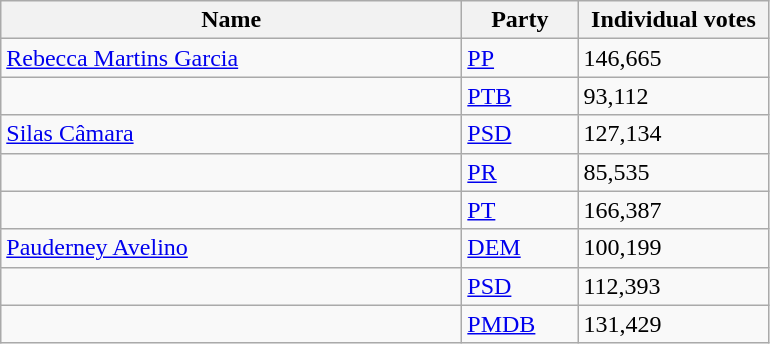<table class="wikitable sortable">
<tr>
<th style="width:300px;">Name</th>
<th style="width:70px;">Party</th>
<th style="width:120px;">Individual votes</th>
</tr>
<tr>
<td><a href='#'>Rebecca Martins Garcia</a></td>
<td><a href='#'>PP</a></td>
<td>146,665</td>
</tr>
<tr>
<td></td>
<td><a href='#'>PTB</a></td>
<td>93,112</td>
</tr>
<tr>
<td><a href='#'>Silas Câmara</a></td>
<td><a href='#'>PSD</a></td>
<td>127,134</td>
</tr>
<tr>
<td></td>
<td><a href='#'>PR</a></td>
<td>85,535</td>
</tr>
<tr>
<td></td>
<td><a href='#'>PT</a></td>
<td>166,387</td>
</tr>
<tr>
<td><a href='#'>Pauderney Avelino</a></td>
<td><a href='#'>DEM</a></td>
<td>100,199</td>
</tr>
<tr>
<td></td>
<td><a href='#'>PSD</a></td>
<td>112,393</td>
</tr>
<tr>
<td></td>
<td><a href='#'>PMDB</a></td>
<td>131,429</td>
</tr>
</table>
